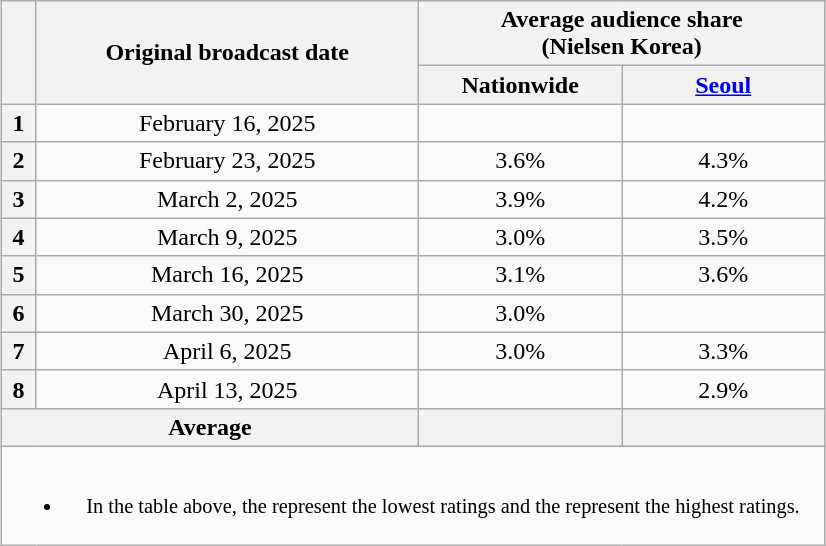<table class="wikitable" style="margin-left:auto; margin-right:auto; width:550px; text-align:center">
<tr>
<th scope="col" rowspan="2"></th>
<th scope="col" rowspan="2">Original broadcast date</th>
<th scope="col" colspan="2">Average audience share<br>(Nielsen Korea)</th>
</tr>
<tr>
<th scope="col" style="width:8em">Nationwide</th>
<th scope="col" style="width:8em"><a href='#'>Seoul</a></th>
</tr>
<tr>
<th scope="row">1</th>
<td>February 16, 2025</td>
<td><strong></strong></td>
<td><strong></strong></td>
</tr>
<tr>
<th scope="row">2</th>
<td>February 23, 2025</td>
<td>3.6%</td>
<td>4.3%</td>
</tr>
<tr>
<th scope="row">3</th>
<td>March 2, 2025</td>
<td>3.9%</td>
<td>4.2%</td>
</tr>
<tr>
<th scope="row">4</th>
<td>March 9, 2025</td>
<td>3.0%</td>
<td>3.5%</td>
</tr>
<tr>
<th scope="row">5</th>
<td>March 16, 2025</td>
<td>3.1%</td>
<td>3.6%</td>
</tr>
<tr>
<th scope="row">6</th>
<td>March 30, 2025</td>
<td>3.0%</td>
<td><strong></strong></td>
</tr>
<tr>
<th scope="row">7</th>
<td>April 6, 2025</td>
<td>3.0%</td>
<td>3.3%</td>
</tr>
<tr>
<th scope="row">8</th>
<td>April 13, 2025</td>
<td><strong></strong></td>
<td>2.9%</td>
</tr>
<tr>
<th scope="col" colspan="2">Average</th>
<th scope="col"></th>
<th scope="col"></th>
</tr>
<tr>
<td colspan="4" style="font-size:85%"><br><ul><li>In the table above, the <strong></strong> represent the lowest ratings and the <strong></strong> represent the highest ratings.</li></ul></td>
</tr>
</table>
